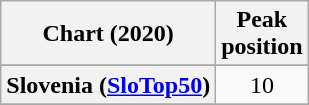<table class="wikitable sortable plainrowheaders" style="text-align:center">
<tr>
<th scope="col">Chart (2020)</th>
<th scope="col">Peak<br>position</th>
</tr>
<tr>
</tr>
<tr>
</tr>
<tr>
</tr>
<tr>
</tr>
<tr>
</tr>
<tr>
</tr>
<tr>
<th scope="row">Slovenia (<a href='#'>SloTop50</a>)</th>
<td>10</td>
</tr>
<tr>
</tr>
<tr>
</tr>
<tr>
</tr>
</table>
